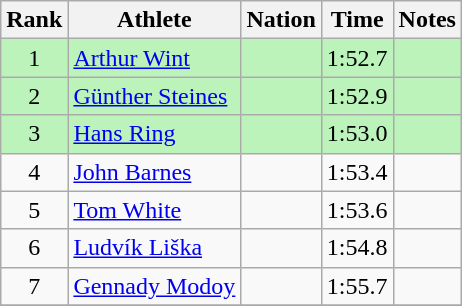<table class="wikitable sortable" style="text-align:center">
<tr>
<th>Rank</th>
<th>Athlete</th>
<th>Nation</th>
<th>Time</th>
<th>Notes</th>
</tr>
<tr bgcolor=bbf3bb>
<td>1</td>
<td align=left><a href='#'>Arthur Wint</a></td>
<td align=left></td>
<td>1:52.7</td>
<td></td>
</tr>
<tr bgcolor=bbf3bb>
<td>2</td>
<td align=left><a href='#'>Günther Steines</a></td>
<td align=left></td>
<td>1:52.9</td>
<td></td>
</tr>
<tr bgcolor=bbf3bb>
<td>3</td>
<td align=left><a href='#'>Hans Ring</a></td>
<td align=left></td>
<td>1:53.0</td>
<td></td>
</tr>
<tr>
<td>4</td>
<td align=left><a href='#'>John Barnes</a></td>
<td align=left></td>
<td>1:53.4</td>
<td></td>
</tr>
<tr>
<td>5</td>
<td align=left><a href='#'>Tom White</a></td>
<td align=left></td>
<td>1:53.6</td>
<td></td>
</tr>
<tr>
<td>6</td>
<td align=left><a href='#'>Ludvík Liška</a></td>
<td align=left></td>
<td>1:54.8</td>
<td></td>
</tr>
<tr>
<td>7</td>
<td align=left><a href='#'>Gennady Modoy</a></td>
<td align=left></td>
<td>1:55.7</td>
<td></td>
</tr>
<tr>
</tr>
</table>
